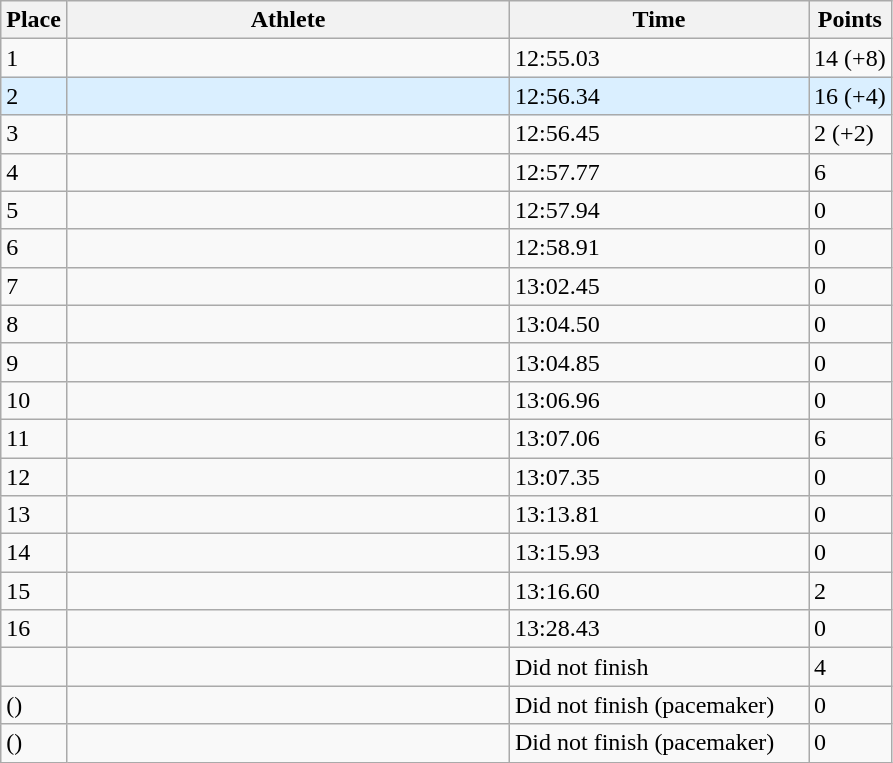<table class="wikitable sortable">
<tr>
<th>Place</th>
<th style="width:18em">Athlete</th>
<th style="width:12em">Time</th>
<th>Points</th>
</tr>
<tr>
<td>1</td>
<td></td>
<td>12:55.03</td>
<td>14 (+8)</td>
</tr>
<tr style="background:#daefff;">
<td>2 </td>
<td></td>
<td>12:56.34</td>
<td>16 (+4)</td>
</tr>
<tr>
<td>3</td>
<td></td>
<td>12:56.45 </td>
<td>2 (+2)</td>
</tr>
<tr>
<td>4</td>
<td></td>
<td>12:57.77</td>
<td>6</td>
</tr>
<tr>
<td>5</td>
<td></td>
<td>12:57.94 </td>
<td>0</td>
</tr>
<tr>
<td>6</td>
<td></td>
<td>12:58.91</td>
<td>0</td>
</tr>
<tr>
<td>7</td>
<td></td>
<td>13:02.45</td>
<td>0</td>
</tr>
<tr>
<td>8</td>
<td></td>
<td>13:04.50 </td>
<td>0</td>
</tr>
<tr>
<td>9</td>
<td></td>
<td>13:04.85</td>
<td>0</td>
</tr>
<tr>
<td>10</td>
<td></td>
<td>13:06.96 </td>
<td>0</td>
</tr>
<tr>
<td>11</td>
<td></td>
<td>13:07.06</td>
<td>6</td>
</tr>
<tr>
<td>12</td>
<td></td>
<td>13:07.35 </td>
<td>0</td>
</tr>
<tr>
<td>13</td>
<td></td>
<td>13:13.81</td>
<td>0</td>
</tr>
<tr>
<td>14</td>
<td></td>
<td>13:15.93</td>
<td>0</td>
</tr>
<tr>
<td>15</td>
<td></td>
<td>13:16.60</td>
<td>2</td>
</tr>
<tr>
<td>16</td>
<td></td>
<td>13:28.43</td>
<td>0</td>
</tr>
<tr>
<td data-sort-value="17"></td>
<td></td>
<td>Did not finish</td>
<td>4</td>
</tr>
<tr>
<td data-sort-value="18"> ()</td>
<td></td>
<td>Did not finish (pacemaker)</td>
<td>0</td>
</tr>
<tr>
<td data-sort-value="18"> ()</td>
<td></td>
<td>Did not finish (pacemaker)</td>
<td>0</td>
</tr>
</table>
